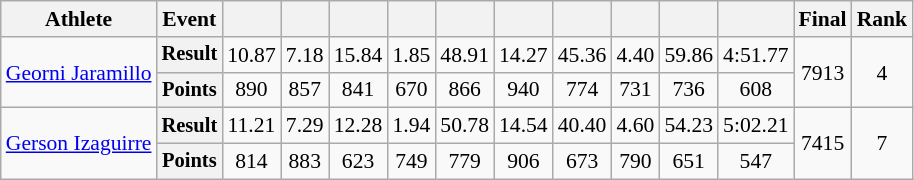<table class=wikitable style="font-size:90%;">
<tr>
<th>Athlete</th>
<th>Event</th>
<th></th>
<th></th>
<th></th>
<th></th>
<th></th>
<th></th>
<th></th>
<th></th>
<th></th>
<th></th>
<th>Final</th>
<th>Rank</th>
</tr>
<tr align=center>
<td align=left rowspan= 2><a href='#'>Georni Jaramillo</a></td>
<th style="font-size:95%">Result</th>
<td>10.87</td>
<td>7.18</td>
<td>15.84</td>
<td>1.85</td>
<td>48.91</td>
<td>14.27</td>
<td>45.36</td>
<td>4.40</td>
<td>59.86</td>
<td>4:51.77</td>
<td rowspan=2>7913</td>
<td rowspan=2>4</td>
</tr>
<tr align=center>
<th style="font-size:95%">Points</th>
<td>890</td>
<td>857</td>
<td>841</td>
<td>670</td>
<td>866</td>
<td>940</td>
<td>774</td>
<td>731</td>
<td>736</td>
<td>608</td>
</tr>
<tr align=center>
<td align=left rowspan= 2><a href='#'>Gerson Izaguirre</a></td>
<th style="font-size:95%">Result</th>
<td>11.21</td>
<td>7.29</td>
<td>12.28</td>
<td>1.94</td>
<td>50.78</td>
<td>14.54</td>
<td>40.40</td>
<td>4.60</td>
<td>54.23</td>
<td>5:02.21</td>
<td rowspan=2>7415</td>
<td rowspan=2>7</td>
</tr>
<tr align=center>
<th style="font-size:95%">Points</th>
<td>814</td>
<td>883</td>
<td>623</td>
<td>749</td>
<td>779</td>
<td>906</td>
<td>673</td>
<td>790</td>
<td>651</td>
<td>547</td>
</tr>
</table>
